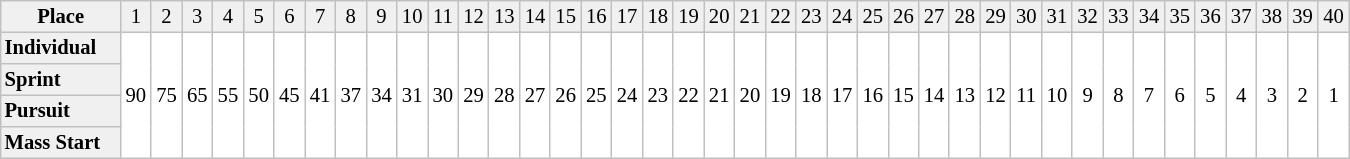<table border="1" cellpadding="2" cellspacing="0" style="border:1px solid #C0C0C0; border-collapse:collapse; font-size:86%; margin-top:1em; text-align:center" width="900">
<tr bgcolor="#F0F0F0">
<td width=150><strong>Place</strong></td>
<td width=25>1</td>
<td width=25>2</td>
<td width=25>3</td>
<td width=25>4</td>
<td width=25>5</td>
<td width=25>6</td>
<td width=25>7</td>
<td width=25>8</td>
<td width=25>9</td>
<td width=25>10</td>
<td width=25>11</td>
<td width=25>12</td>
<td width=25>13</td>
<td width=25>14</td>
<td width=25>15</td>
<td width=25>16</td>
<td width=25>17</td>
<td width=25>18</td>
<td width=25>19</td>
<td width=25>20</td>
<td width=25>21</td>
<td width=25>22</td>
<td width=25>23</td>
<td width=25>24</td>
<td width=25>25</td>
<td width=25>26</td>
<td width=25>27</td>
<td width=25>28</td>
<td width=25>29</td>
<td width=25>30</td>
<td width=25>31</td>
<td width=25>32</td>
<td width=25>33</td>
<td width=25>34</td>
<td width=25>35</td>
<td width=25>36</td>
<td width=25>37</td>
<td width=25>38</td>
<td width=25>39</td>
<td width=25>40</td>
</tr>
<tr>
<td style="background:#F0F0F0; text-align:left"><strong>Individual</strong></td>
<td rowspan=4>90</td>
<td rowspan=4>75</td>
<td rowspan=4>65</td>
<td rowspan=4>55</td>
<td rowspan=4>50</td>
<td rowspan=4>45</td>
<td rowspan=4>41</td>
<td rowspan=4>37</td>
<td rowspan=4>34</td>
<td rowspan=4>31</td>
<td rowspan=4>30</td>
<td rowspan=4>29</td>
<td rowspan=4>28</td>
<td rowspan=4>27</td>
<td rowspan=4>26</td>
<td rowspan=4>25</td>
<td rowspan=4>24</td>
<td rowspan=4>23</td>
<td rowspan=4>22</td>
<td rowspan=4>21</td>
<td rowspan=4>20</td>
<td rowspan=4>19</td>
<td rowspan=4>18</td>
<td rowspan=4>17</td>
<td rowspan=4>16</td>
<td rowspan=4>15</td>
<td rowspan=4>14</td>
<td rowspan=4>13</td>
<td rowspan=4>12</td>
<td rowspan=4>11</td>
<td rowspan=4>10</td>
<td rowspan=4>9</td>
<td rowspan=4>8</td>
<td rowspan=4>7</td>
<td rowspan=4>6</td>
<td rowspan=4>5</td>
<td rowspan=4>4</td>
<td rowspan=4>3</td>
<td rowspan=4>2</td>
<td rowspan=4>1</td>
</tr>
<tr>
<td style="background:#F0F0F0; text-align:left"><strong>Sprint</strong></td>
</tr>
<tr>
<td style="background:#F0F0F0; text-align:left"><strong>Pursuit</strong></td>
</tr>
<tr>
<td style="background:#F0F0F0; text-align:left"><strong>Mass Start</strong></td>
</tr>
</table>
